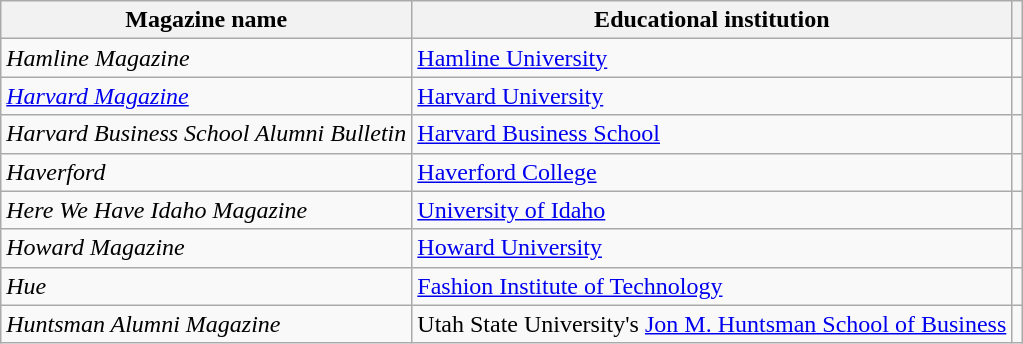<table class="wikitable">
<tr>
<th>Magazine name</th>
<th>Educational institution</th>
<th></th>
</tr>
<tr>
<td><em>Hamline Magazine</em></td>
<td><a href='#'>Hamline University</a></td>
<td></td>
</tr>
<tr>
<td><em><a href='#'>Harvard Magazine</a></em></td>
<td><a href='#'>Harvard University</a></td>
<td></td>
</tr>
<tr>
<td><em>Harvard Business School Alumni Bulletin</em></td>
<td><a href='#'>Harvard Business School</a></td>
<td></td>
</tr>
<tr>
<td><em>Haverford</em></td>
<td><a href='#'>Haverford College</a></td>
<td></td>
</tr>
<tr>
<td><em>Here We Have Idaho Magazine</em></td>
<td><a href='#'>University of Idaho</a></td>
<td></td>
</tr>
<tr>
<td><em>Howard Magazine</em></td>
<td><a href='#'>Howard University</a></td>
<td></td>
</tr>
<tr>
<td><em>Hue</em></td>
<td><a href='#'>Fashion Institute of Technology</a></td>
<td></td>
</tr>
<tr>
<td><em>Huntsman Alumni Magazine</em></td>
<td>Utah State University's <a href='#'>Jon M. Huntsman School of Business</a></td>
<td></td>
</tr>
</table>
